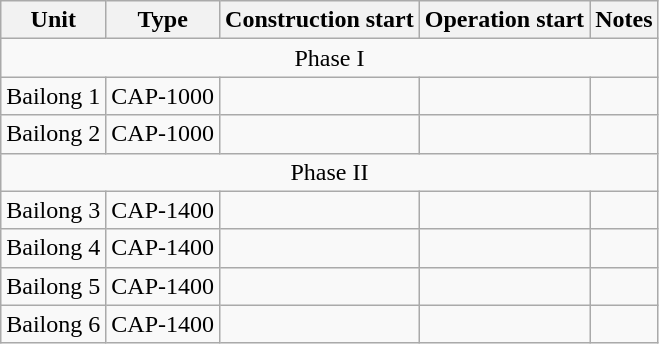<table class="wikitable">
<tr>
<th>Unit</th>
<th>Type</th>
<th>Construction start</th>
<th>Operation start</th>
<th>Notes</th>
</tr>
<tr>
<td colspan="5" align="center">Phase I</td>
</tr>
<tr>
<td>Bailong 1</td>
<td>CAP-1000</td>
<td></td>
<td></td>
<td></td>
</tr>
<tr>
<td>Bailong 2</td>
<td>CAP-1000</td>
<td></td>
<td></td>
<td></td>
</tr>
<tr>
<td colspan="5" align="center">Phase II</td>
</tr>
<tr>
<td>Bailong 3</td>
<td>CAP-1400</td>
<td></td>
<td></td>
<td></td>
</tr>
<tr>
<td>Bailong 4</td>
<td>CAP-1400</td>
<td></td>
<td></td>
<td></td>
</tr>
<tr>
<td>Bailong 5</td>
<td>CAP-1400</td>
<td></td>
<td></td>
<td></td>
</tr>
<tr>
<td>Bailong 6</td>
<td>CAP-1400</td>
<td></td>
<td></td>
<td></td>
</tr>
</table>
